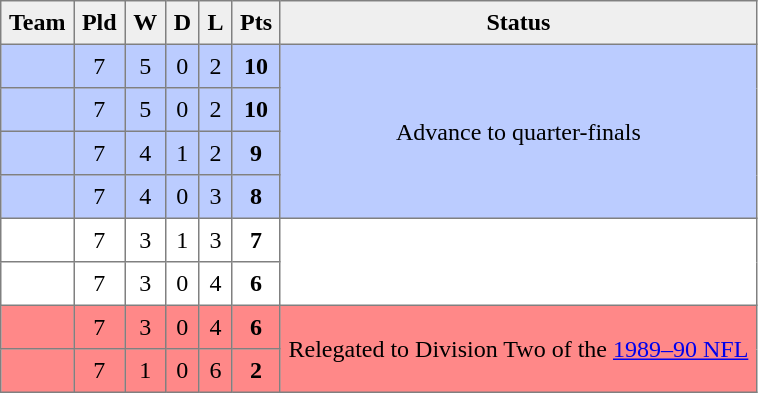<table style=border-collapse:collapse border=1 cellspacing=0 cellpadding=5>
<tr align=center bgcolor=#efefef>
<th>Team</th>
<th>Pld</th>
<th>W</th>
<th>D</th>
<th>L</th>
<th>Pts</th>
<th>Status</th>
</tr>
<tr align=center style="background:#bbccff;">
<td style="text-align:left;"> </td>
<td>7</td>
<td>5</td>
<td>0</td>
<td>2</td>
<td><strong>10</strong></td>
<td rowspan=4>Advance to quarter-finals</td>
</tr>
<tr align=center style="background:#bbccff;">
<td style="text-align:left;"> </td>
<td>7</td>
<td>5</td>
<td>0</td>
<td>2</td>
<td><strong>10</strong></td>
</tr>
<tr align=center style="background:#bbccff;">
<td style="text-align:left;"> </td>
<td>7</td>
<td>4</td>
<td>1</td>
<td>2</td>
<td><strong>9</strong></td>
</tr>
<tr align=center style="background:#bbccff;">
<td style="text-align:left;"> </td>
<td>7</td>
<td>4</td>
<td>0</td>
<td>3</td>
<td><strong>8</strong></td>
</tr>
<tr align=center style="background:#FFFFFF;">
<td style="text-align:left;"> </td>
<td>7</td>
<td>3</td>
<td>1</td>
<td>3</td>
<td><strong>7</strong></td>
<td rowspan=2></td>
</tr>
<tr align=center style="background:#FFFFFF;">
<td style="text-align:left;"> </td>
<td>7</td>
<td>3</td>
<td>0</td>
<td>4</td>
<td><strong>6</strong></td>
</tr>
<tr align=center style="background:#FF8888;">
<td style="text-align:left;"> </td>
<td>7</td>
<td>3</td>
<td>0</td>
<td>4</td>
<td><strong>6</strong></td>
<td rowspan=2>Relegated to Division Two of the <a href='#'>1989–90 NFL</a></td>
</tr>
<tr align=center style="background:#FF8888;">
<td style="text-align:left;"> </td>
<td>7</td>
<td>1</td>
<td>0</td>
<td>6</td>
<td><strong>2</strong></td>
</tr>
</table>
